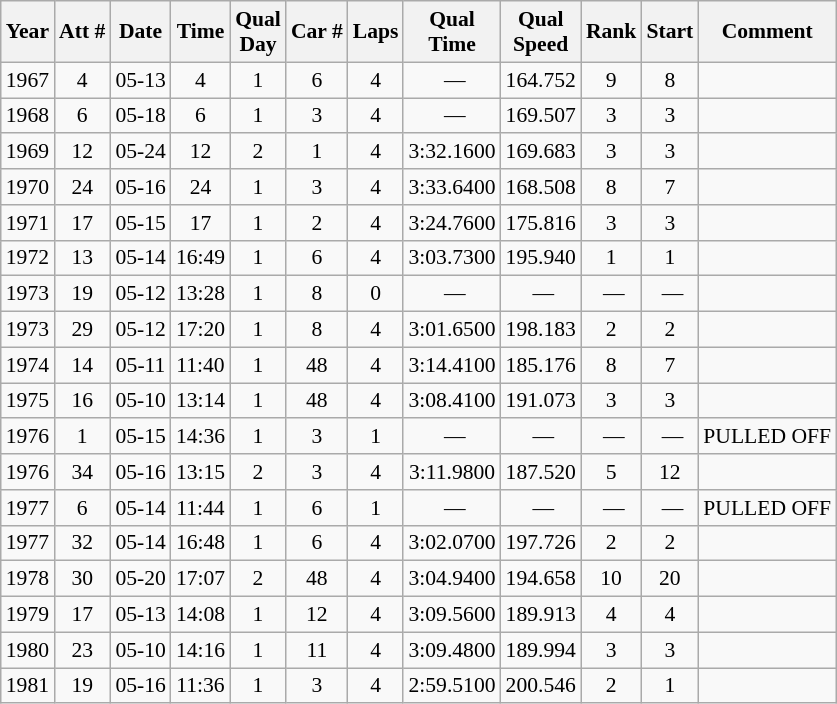<table class="wikitable" style="font-size: 90%; text-align:center">
<tr>
<th>Year</th>
<th>Att #</th>
<th>Date</th>
<th>Time</th>
<th>Qual<br>Day</th>
<th>Car #</th>
<th>Laps</th>
<th>Qual<br>Time</th>
<th>Qual<br>Speed</th>
<th>Rank</th>
<th>Start</th>
<th>Comment</th>
</tr>
<tr>
<td>1967</td>
<td>4</td>
<td>05-13</td>
<td>4</td>
<td>1</td>
<td>6</td>
<td>4</td>
<td> —</td>
<td>164.752</td>
<td>9</td>
<td>8</td>
<td></td>
</tr>
<tr>
<td>1968</td>
<td>6</td>
<td>05-18</td>
<td>6</td>
<td>1</td>
<td>3</td>
<td>4</td>
<td> —</td>
<td>169.507</td>
<td>3</td>
<td>3</td>
<td></td>
</tr>
<tr>
<td>1969</td>
<td>12</td>
<td>05-24</td>
<td>12</td>
<td>2</td>
<td>1</td>
<td>4</td>
<td>3:32.1600</td>
<td>169.683</td>
<td>3</td>
<td>3</td>
<td></td>
</tr>
<tr>
<td>1970</td>
<td>24</td>
<td>05-16</td>
<td>24</td>
<td>1</td>
<td>3</td>
<td>4</td>
<td>3:33.6400</td>
<td>168.508</td>
<td>8</td>
<td>7</td>
<td></td>
</tr>
<tr>
<td>1971</td>
<td>17</td>
<td>05-15</td>
<td>17</td>
<td>1</td>
<td>2</td>
<td>4</td>
<td>3:24.7600</td>
<td>175.816</td>
<td>3</td>
<td>3</td>
<td></td>
</tr>
<tr>
<td>1972</td>
<td>13</td>
<td>05-14</td>
<td>16:49</td>
<td>1</td>
<td>6</td>
<td>4</td>
<td>3:03.7300</td>
<td>195.940</td>
<td>1</td>
<td>1</td>
<td></td>
</tr>
<tr>
<td>1973</td>
<td>19</td>
<td>05-12</td>
<td>13:28</td>
<td>1</td>
<td>8</td>
<td>0</td>
<td> —</td>
<td> —</td>
<td> —</td>
<td> —</td>
<td></td>
</tr>
<tr>
<td>1973</td>
<td>29</td>
<td>05-12</td>
<td>17:20</td>
<td>1</td>
<td>8</td>
<td>4</td>
<td>3:01.6500</td>
<td>198.183</td>
<td>2</td>
<td>2</td>
<td></td>
</tr>
<tr>
<td>1974</td>
<td>14</td>
<td>05-11</td>
<td>11:40</td>
<td>1</td>
<td>48</td>
<td>4</td>
<td>3:14.4100</td>
<td>185.176</td>
<td>8</td>
<td>7</td>
<td></td>
</tr>
<tr>
<td>1975</td>
<td>16</td>
<td>05-10</td>
<td>13:14</td>
<td>1</td>
<td>48</td>
<td>4</td>
<td>3:08.4100</td>
<td>191.073</td>
<td>3</td>
<td>3</td>
<td></td>
</tr>
<tr>
<td>1976</td>
<td>1</td>
<td>05-15</td>
<td>14:36</td>
<td>1</td>
<td>3</td>
<td>1</td>
<td> —</td>
<td> —</td>
<td> —</td>
<td> —</td>
<td align=left>PULLED OFF</td>
</tr>
<tr>
<td>1976</td>
<td>34</td>
<td>05-16</td>
<td>13:15</td>
<td>2</td>
<td>3</td>
<td>4</td>
<td>3:11.9800</td>
<td>187.520</td>
<td>5</td>
<td>12</td>
<td></td>
</tr>
<tr>
<td>1977</td>
<td>6</td>
<td>05-14</td>
<td>11:44</td>
<td>1</td>
<td>6</td>
<td>1</td>
<td> —</td>
<td> —</td>
<td> —</td>
<td> —</td>
<td align=left>PULLED OFF</td>
</tr>
<tr>
<td>1977</td>
<td>32</td>
<td>05-14</td>
<td>16:48</td>
<td>1</td>
<td>6</td>
<td>4</td>
<td>3:02.0700</td>
<td>197.726</td>
<td>2</td>
<td>2</td>
<td></td>
</tr>
<tr>
<td>1978</td>
<td>30</td>
<td>05-20</td>
<td>17:07</td>
<td>2</td>
<td>48</td>
<td>4</td>
<td>3:04.9400</td>
<td>194.658</td>
<td>10</td>
<td>20</td>
<td></td>
</tr>
<tr>
<td>1979</td>
<td>17</td>
<td>05-13</td>
<td>14:08</td>
<td>1</td>
<td>12</td>
<td>4</td>
<td>3:09.5600</td>
<td>189.913</td>
<td>4</td>
<td>4</td>
<td></td>
</tr>
<tr>
<td>1980</td>
<td>23</td>
<td>05-10</td>
<td>14:16</td>
<td>1</td>
<td>11</td>
<td>4</td>
<td>3:09.4800</td>
<td>189.994</td>
<td>3</td>
<td>3</td>
<td></td>
</tr>
<tr>
<td>1981</td>
<td>19</td>
<td>05-16</td>
<td>11:36</td>
<td>1</td>
<td>3</td>
<td>4</td>
<td>2:59.5100</td>
<td>200.546</td>
<td>2</td>
<td>1</td>
<td></td>
</tr>
</table>
